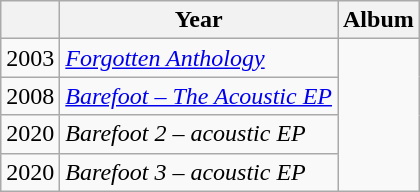<table class="wikitable">
<tr>
<th></th>
<th>Year</th>
<th>Album</th>
</tr>
<tr>
<td>2003</td>
<td><em><a href='#'>Forgotten Anthology</a></em></td>
</tr>
<tr>
<td>2008</td>
<td><em><a href='#'>Barefoot – The Acoustic EP</a></em></td>
</tr>
<tr>
<td>2020</td>
<td><em>Barefoot 2 – acoustic EP</em></td>
</tr>
<tr>
<td>2020</td>
<td><em>Barefoot 3 – acoustic EP</em></td>
</tr>
</table>
